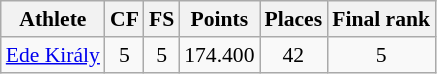<table class="wikitable" border="1" style="font-size:90%">
<tr>
<th>Athlete</th>
<th>CF</th>
<th>FS</th>
<th>Points</th>
<th>Places</th>
<th>Final rank</th>
</tr>
<tr align=center>
<td align=left><a href='#'>Ede Király</a></td>
<td>5</td>
<td>5</td>
<td>174.400</td>
<td>42</td>
<td>5</td>
</tr>
</table>
